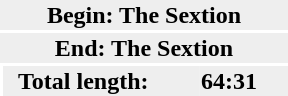<table style="border-collapse:collapse">
<tr>
<td colspan=3></td>
</tr>
<tr>
<th colspan=3 style="background:#eee"><strong>Begin: The Sextion</strong></th>
</tr>
<tr>
<td colspan=3></td>
</tr>
<tr>
<th colspan=3 style="background:#eee"><strong>End: The Sextion</strong></th>
</tr>
<tr>
<td colspan=3></td>
</tr>
<tr style="font-weight:bold;">
<td></td>
<td style="padding-left:10px; background:#eee; width:7.5em;">Total length:</td>
<td style="background:#eee; padding-right:10px; width:3em;">64:31</td>
</tr>
</table>
